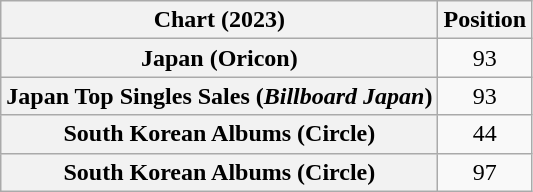<table class="wikitable sortable plainrowheaders" style="text-align:center">
<tr>
<th scope="col">Chart (2023)</th>
<th scope="col">Position</th>
</tr>
<tr>
<th scope="row">Japan (Oricon)</th>
<td>93</td>
</tr>
<tr>
<th scope="row">Japan Top Singles Sales (<em>Billboard Japan</em>)</th>
<td>93</td>
</tr>
<tr>
<th scope="row">South Korean Albums (Circle)</th>
<td>44</td>
</tr>
<tr>
<th scope="row">South Korean Albums (Circle)<br></th>
<td>97</td>
</tr>
</table>
